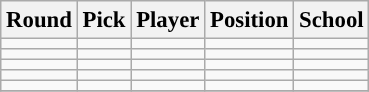<table class="wikitable" style="font-size: 95%;">
<tr>
<th scope="col">Round</th>
<th scope="col">Pick</th>
<th scope="col">Player</th>
<th scope="col">Position</th>
<th scope="col">School</th>
</tr>
<tr align="center">
<td align=center></td>
<td></td>
<td></td>
<td></td>
<td></td>
</tr>
<tr align="center">
<td align=center></td>
<td></td>
<td></td>
<td></td>
<td></td>
</tr>
<tr align="center">
<td align=center></td>
<td></td>
<td></td>
<td></td>
<td></td>
</tr>
<tr align="center">
<td align=center></td>
<td></td>
<td></td>
<td></td>
<td></td>
</tr>
<tr align="center">
<td align=center></td>
<td></td>
<td></td>
<td></td>
<td></td>
</tr>
<tr>
</tr>
</table>
